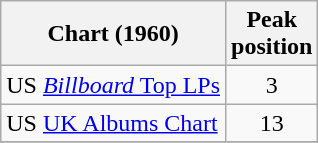<table class="wikitable">
<tr>
<th>Chart (1960)</th>
<th>Peak<br>position</th>
</tr>
<tr>
<td>US <a href='#'><em>Billboard</em> Top LPs</a></td>
<td align="center">3</td>
</tr>
<tr>
<td>US <a href='#'>UK Albums Chart</a></td>
<td align="center">13</td>
</tr>
<tr>
</tr>
</table>
